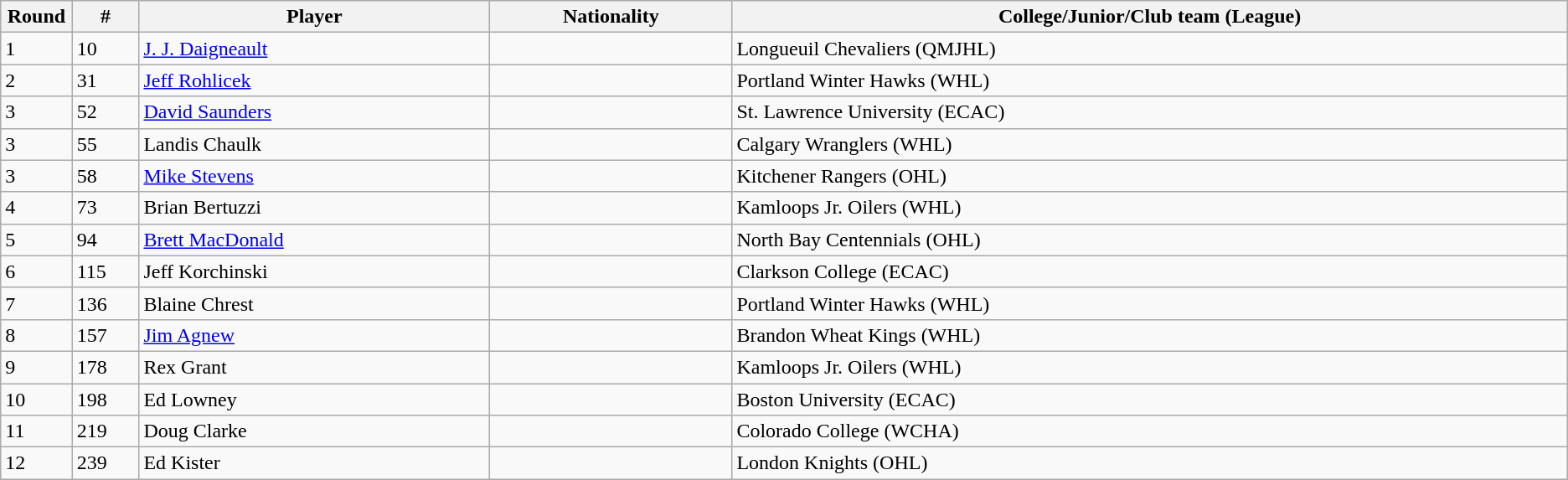<table class="wikitable">
<tr align="center">
<th bgcolor="#DDDDFF" width="4.0%">Round</th>
<th bgcolor="#DDDDFF" width="4.0%">#</th>
<th bgcolor="#DDDDFF" width="21.0%">Player</th>
<th bgcolor="#DDDDFF" width="14.5%">Nationality</th>
<th bgcolor="#DDDDFF" width="50.0%">College/Junior/Club team (League)</th>
</tr>
<tr>
<td>1</td>
<td>10</td>
<td><a href='#'>J. J. Daigneault</a></td>
<td></td>
<td>Longueuil Chevaliers (QMJHL)</td>
</tr>
<tr>
<td>2</td>
<td>31</td>
<td><a href='#'>Jeff Rohlicek</a></td>
<td></td>
<td>Portland Winter Hawks (WHL)</td>
</tr>
<tr>
<td>3</td>
<td>52</td>
<td><a href='#'>David Saunders</a></td>
<td></td>
<td>St. Lawrence University (ECAC)</td>
</tr>
<tr>
<td>3</td>
<td>55</td>
<td>Landis Chaulk</td>
<td></td>
<td>Calgary Wranglers (WHL)</td>
</tr>
<tr>
<td>3</td>
<td>58</td>
<td><a href='#'>Mike Stevens</a></td>
<td></td>
<td>Kitchener Rangers (OHL)</td>
</tr>
<tr>
<td>4</td>
<td>73</td>
<td>Brian Bertuzzi</td>
<td></td>
<td>Kamloops Jr. Oilers (WHL)</td>
</tr>
<tr>
<td>5</td>
<td>94</td>
<td><a href='#'>Brett MacDonald</a></td>
<td></td>
<td>North Bay Centennials (OHL)</td>
</tr>
<tr>
<td>6</td>
<td>115</td>
<td>Jeff Korchinski</td>
<td></td>
<td>Clarkson College (ECAC)</td>
</tr>
<tr>
<td>7</td>
<td>136</td>
<td>Blaine Chrest</td>
<td></td>
<td>Portland Winter Hawks (WHL)</td>
</tr>
<tr>
<td>8</td>
<td>157</td>
<td><a href='#'>Jim Agnew</a></td>
<td></td>
<td>Brandon Wheat Kings (WHL)</td>
</tr>
<tr>
<td>9</td>
<td>178</td>
<td>Rex Grant</td>
<td></td>
<td>Kamloops Jr. Oilers (WHL)</td>
</tr>
<tr>
<td>10</td>
<td>198</td>
<td>Ed Lowney</td>
<td></td>
<td>Boston University (ECAC)</td>
</tr>
<tr>
<td>11</td>
<td>219</td>
<td>Doug Clarke</td>
<td></td>
<td>Colorado College (WCHA)</td>
</tr>
<tr>
<td>12</td>
<td>239</td>
<td>Ed Kister</td>
<td></td>
<td>London Knights (OHL)</td>
</tr>
</table>
